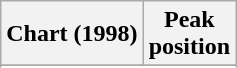<table class="wikitable sortable">
<tr>
<th align="left">Chart (1998)</th>
<th align="center">Peak<br>position</th>
</tr>
<tr>
</tr>
<tr>
</tr>
</table>
